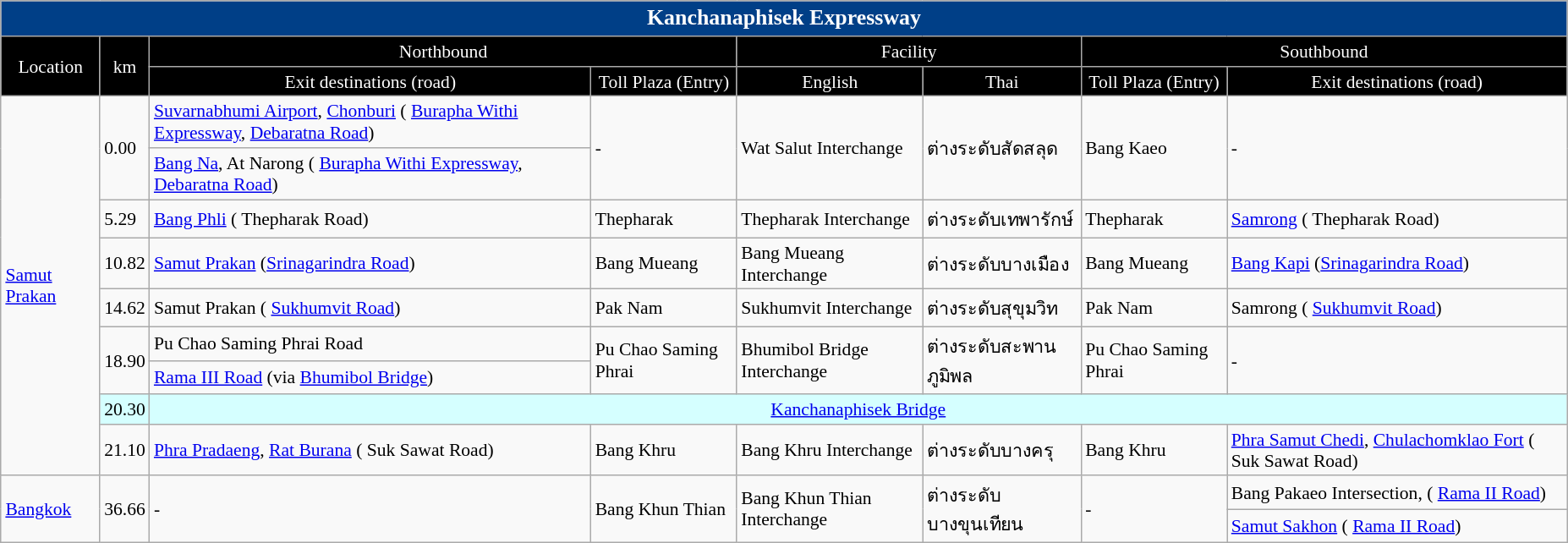<table class="wikitable" style="margin-left:1em; margin-bottom:1em; color:black; font-size:90%;">
<tr style="background:#003f87; text-align:center; color:white; font-size:120%;">
<td colspan="8"><strong> Kanchanaphisek Expressway</strong></td>
</tr>
<tr bgcolor="000000" align="center" style="color: white">
<td rowspan="2">Location</td>
<td rowspan="2">km</td>
<td colspan="2">Northbound</td>
<td colspan="2">Facility</td>
<td colspan="2">Southbound</td>
</tr>
<tr bgcolor="000000" align="center" style="color: white">
<td>Exit destinations (road)</td>
<td>Toll Plaza (Entry)</td>
<td>English</td>
<td>Thai</td>
<td>Toll Plaza (Entry)</td>
<td>Exit destinations (road)</td>
</tr>
<tr>
<td rowspan="9"><a href='#'>Samut Prakan</a></td>
<td rowspan="2">0.00</td>
<td><a href='#'>Suvarnabhumi Airport</a>, <a href='#'>Chonburi</a> (  <a href='#'>Burapha Withi Expressway</a>, <a href='#'>Debaratna Road</a>)</td>
<td rowspan="2">-</td>
<td rowspan="2">Wat Salut Interchange</td>
<td rowspan="2">ต่างระดับสัดสลุด</td>
<td rowspan="2">Bang Kaeo</td>
<td rowspan="2">-</td>
</tr>
<tr>
<td><a href='#'>Bang Na</a>, At Narong (  <a href='#'>Burapha Withi Expressway</a>, <a href='#'>Debaratna Road</a>)</td>
</tr>
<tr>
<td>5.29</td>
<td><a href='#'>Bang Phli</a> ( Thepharak Road)</td>
<td>Thepharak</td>
<td>Thepharak Interchange</td>
<td>ต่างระดับเทพารักษ์</td>
<td>Thepharak</td>
<td><a href='#'>Samrong</a> ( Thepharak Road)</td>
</tr>
<tr>
<td>10.82</td>
<td><a href='#'>Samut Prakan</a> (<a href='#'>Srinagarindra Road</a>)</td>
<td>Bang Mueang</td>
<td>Bang Mueang Interchange</td>
<td>ต่างระดับบางเมือง</td>
<td>Bang Mueang</td>
<td><a href='#'>Bang Kapi</a> (<a href='#'>Srinagarindra Road</a>)</td>
</tr>
<tr>
<td>14.62</td>
<td>Samut Prakan ( <a href='#'>Sukhumvit Road</a>)</td>
<td>Pak Nam</td>
<td>Sukhumvit Interchange</td>
<td>ต่างระดับสุขุมวิท</td>
<td>Pak Nam</td>
<td>Samrong ( <a href='#'>Sukhumvit Road</a>)</td>
</tr>
<tr>
<td rowspan="2">18.90</td>
<td>Pu Chao Saming Phrai Road</td>
<td rowspan="2">Pu Chao Saming Phrai</td>
<td rowspan="2">Bhumibol Bridge Interchange</td>
<td rowspan="2">ต่างระดับสะพานภูมิพล</td>
<td rowspan="2">Pu Chao Saming Phrai</td>
<td rowspan="2">-</td>
</tr>
<tr>
<td><a href='#'>Rama III Road</a> (via <a href='#'>Bhumibol Bridge</a>)</td>
</tr>
<tr bgcolor="D5FFFF" align="center">
<td>20.30</td>
<td colspan="6"><a href='#'>Kanchanaphisek Bridge</a></td>
</tr>
<tr>
<td>21.10</td>
<td><a href='#'>Phra Pradaeng</a>, <a href='#'>Rat Burana</a> ( Suk Sawat Road)</td>
<td>Bang Khru</td>
<td>Bang Khru Interchange</td>
<td>ต่างระดับบางครุ</td>
<td>Bang Khru</td>
<td><a href='#'>Phra Samut Chedi</a>, <a href='#'>Chulachomklao Fort</a> ( Suk Sawat Road)</td>
</tr>
<tr>
<td rowspan="2"><a href='#'>Bangkok</a></td>
<td rowspan="2">36.66</td>
<td rowspan="2">-</td>
<td rowspan="2">Bang Khun Thian</td>
<td rowspan="2">Bang Khun Thian Interchange</td>
<td rowspan="2">ต่างระดับบางขุนเทียน</td>
<td rowspan="2">-</td>
<td>Bang Pakaeo Intersection, ( <a href='#'>Rama II Road</a>)</td>
</tr>
<tr>
<td><a href='#'>Samut Sakhon</a> ( <a href='#'>Rama II Road</a>)</td>
</tr>
</table>
